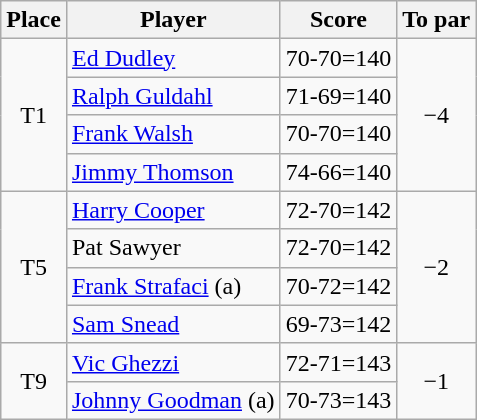<table class=wikitable>
<tr>
<th>Place</th>
<th>Player</th>
<th>Score</th>
<th>To par</th>
</tr>
<tr>
<td rowspan=4 align=center>T1</td>
<td> <a href='#'>Ed Dudley</a></td>
<td>70-70=140</td>
<td rowspan=4 align=center>−4</td>
</tr>
<tr>
<td> <a href='#'>Ralph Guldahl</a></td>
<td>71-69=140</td>
</tr>
<tr>
<td> <a href='#'>Frank Walsh</a></td>
<td>70-70=140</td>
</tr>
<tr>
<td> <a href='#'>Jimmy Thomson</a></td>
<td>74-66=140</td>
</tr>
<tr>
<td rowspan=4 align=center>T5</td>
<td> <a href='#'>Harry Cooper</a></td>
<td>72-70=142</td>
<td rowspan=4 align=center>−2</td>
</tr>
<tr>
<td> Pat Sawyer</td>
<td>72-70=142</td>
</tr>
<tr>
<td> <a href='#'>Frank Strafaci</a> (a)</td>
<td>70-72=142</td>
</tr>
<tr>
<td> <a href='#'>Sam Snead</a></td>
<td>69-73=142</td>
</tr>
<tr>
<td rowspan=2 align=center>T9</td>
<td> <a href='#'>Vic Ghezzi</a></td>
<td>72-71=143</td>
<td rowspan=2 align=center>−1</td>
</tr>
<tr>
<td> <a href='#'>Johnny Goodman</a> (a)</td>
<td>70-73=143</td>
</tr>
</table>
